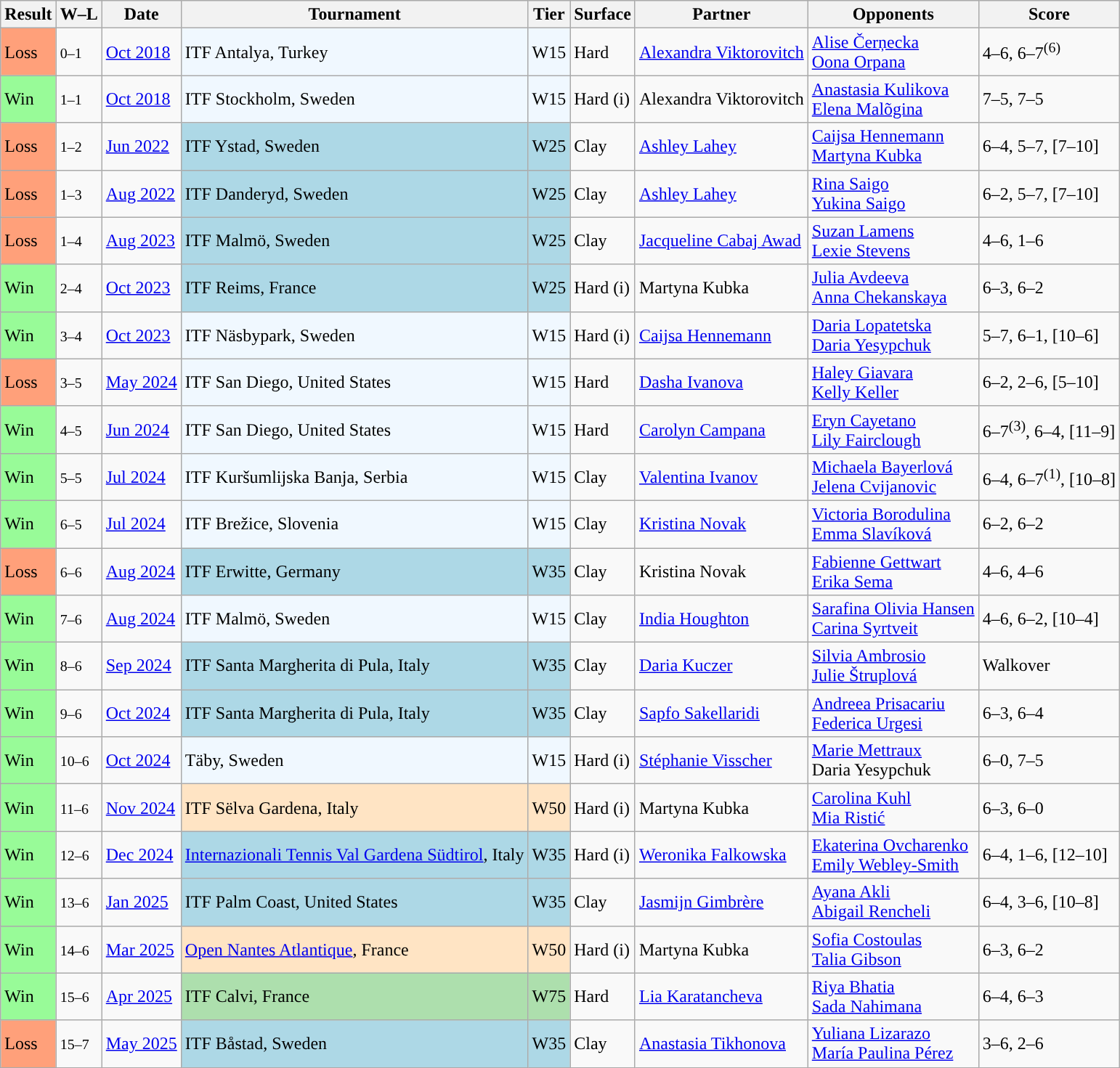<table class="sortable wikitable">
<tr>
<th>Result</th>
<th class="unsortable">W–L</th>
<th>Date</th>
<th>Tournament</th>
<th>Tier</th>
<th>Surface</th>
<th>Partner</th>
<th>Opponents</th>
<th class="unsortable">Score</th>
</tr>
<tr>
<td style="background:#ffa07a;">Loss</td>
<td><small>0–1</small></td>
<td><a href='#'>Oct 2018</a></td>
<td style="background:#f0f8ff;">ITF Antalya, Turkey</td>
<td style="background:#f0f8ff;">W15</td>
<td>Hard</td>
<td> <a href='#'>Alexandra Viktorovitch</a></td>
<td> <a href='#'>Alise Čerņecka</a> <br>  <a href='#'>Oona Orpana</a></td>
<td>4–6, 6–7<sup>(6)</sup></td>
</tr>
<tr>
<td style="background:#98fb98;">Win</td>
<td><small>1–1</small></td>
<td><a href='#'>Oct 2018</a></td>
<td style="background:#f0f8ff;">ITF Stockholm, Sweden</td>
<td style="background:#f0f8ff;">W15</td>
<td>Hard (i)</td>
<td> Alexandra Viktorovitch</td>
<td> <a href='#'>Anastasia Kulikova</a> <br>  <a href='#'>Elena Malõgina</a></td>
<td>7–5, 7–5</td>
</tr>
<tr>
<td bgcolor="FFA07A">Loss</td>
<td><small>1–2</small></td>
<td><a href='#'>Jun 2022</a></td>
<td style="background:lightblue;">ITF Ystad, Sweden</td>
<td style="background:lightblue;">W25</td>
<td>Clay</td>
<td> <a href='#'>Ashley Lahey</a></td>
<td> <a href='#'>Caijsa Hennemann</a><br> <a href='#'>Martyna Kubka</a></td>
<td>6–4, 5–7, [7–10]</td>
</tr>
<tr>
<td bgcolor="FFA07A">Loss</td>
<td><small>1–3</small></td>
<td><a href='#'>Aug 2022</a></td>
<td style="background:lightblue;">ITF Danderyd, Sweden</td>
<td style="background:lightblue;">W25</td>
<td>Clay</td>
<td> <a href='#'>Ashley Lahey</a></td>
<td> <a href='#'>Rina Saigo</a><br> <a href='#'>Yukina Saigo</a></td>
<td>6–2, 5–7, [7–10]</td>
</tr>
<tr>
<td style="background:#ffa07a;">Loss</td>
<td><small>1–4</small></td>
<td><a href='#'>Aug 2023</a></td>
<td style="background:lightblue;">ITF Malmö, Sweden</td>
<td style="background:lightblue;">W25</td>
<td>Clay</td>
<td> <a href='#'>Jacqueline Cabaj Awad</a></td>
<td> <a href='#'>Suzan Lamens</a> <br>  <a href='#'>Lexie Stevens</a></td>
<td>4–6, 1–6</td>
</tr>
<tr>
<td style="background:#98fb98;">Win</td>
<td><small>2–4</small></td>
<td><a href='#'>Oct 2023</a></td>
<td style="background:lightblue">ITF Reims, France</td>
<td style="background:lightblue">W25</td>
<td>Hard (i)</td>
<td> Martyna Kubka</td>
<td> <a href='#'>Julia Avdeeva</a> <br>  <a href='#'>Anna Chekanskaya</a></td>
<td>6–3, 6–2</td>
</tr>
<tr>
<td style="background:#98fb98;">Win</td>
<td><small>3–4</small></td>
<td><a href='#'>Oct 2023</a></td>
<td style="background:#f0f8ff;">ITF Näsbypark, Sweden</td>
<td style="background:#f0f8ff;">W15</td>
<td>Hard (i)</td>
<td> <a href='#'>Caijsa Hennemann</a></td>
<td> <a href='#'>Daria Lopatetska</a> <br>  <a href='#'>Daria Yesypchuk</a></td>
<td>5–7, 6–1, [10–6]</td>
</tr>
<tr>
<td style="background:#ffa07a;">Loss</td>
<td><small>3–5</small></td>
<td><a href='#'>May 2024</a></td>
<td style="background:#f0f8ff;">ITF San Diego, United States</td>
<td style="background:#f0f8ff;">W15</td>
<td>Hard</td>
<td> <a href='#'>Dasha Ivanova</a></td>
<td> <a href='#'>Haley Giavara</a> <br>  <a href='#'>Kelly Keller</a></td>
<td>6–2, 2–6, [5–10]</td>
</tr>
<tr>
<td style="background:#98fb98;">Win</td>
<td><small>4–5</small></td>
<td><a href='#'>Jun 2024</a></td>
<td style="background:#f0f8ff;">ITF San Diego, United States</td>
<td style="background:#f0f8ff;">W15</td>
<td>Hard</td>
<td> <a href='#'>Carolyn Campana</a></td>
<td> <a href='#'>Eryn Cayetano</a> <br>  <a href='#'>Lily Fairclough</a></td>
<td>6–7<sup>(3)</sup>, 6–4, [11–9]</td>
</tr>
<tr>
<td style="background:#98fb98;">Win</td>
<td><small>5–5</small></td>
<td><a href='#'>Jul 2024</a></td>
<td style="background:#f0f8ff;">ITF Kuršumlijska Banja, Serbia</td>
<td style="background:#f0f8ff;">W15</td>
<td>Clay</td>
<td> <a href='#'>Valentina Ivanov</a></td>
<td> <a href='#'>Michaela Bayerlová</a> <br>  <a href='#'>Jelena Cvijanovic</a></td>
<td>6–4, 6–7<sup>(1)</sup>, [10–8]</td>
</tr>
<tr>
<td style="background:#98fb98;">Win</td>
<td><small>6–5</small></td>
<td><a href='#'>Jul 2024</a></td>
<td style="background:#f0f8ff;">ITF Brežice, Slovenia</td>
<td style="background:#f0f8ff;">W15</td>
<td>Clay</td>
<td> <a href='#'>Kristina Novak</a></td>
<td> <a href='#'>Victoria Borodulina</a> <br>  <a href='#'>Emma Slavíková</a></td>
<td>6–2, 6–2</td>
</tr>
<tr>
<td style="background:#ffa07a;">Loss</td>
<td><small>6–6</small></td>
<td><a href='#'>Aug 2024</a></td>
<td style="background:lightblue;">ITF Erwitte, Germany</td>
<td style="background:lightblue;">W35</td>
<td>Clay</td>
<td> Kristina Novak</td>
<td> <a href='#'>Fabienne Gettwart</a> <br>  <a href='#'>Erika Sema</a></td>
<td>4–6, 4–6</td>
</tr>
<tr>
<td style="background:#98fb98;">Win</td>
<td><small>7–6</small></td>
<td><a href='#'>Aug 2024</a></td>
<td style="background:#f0f8ff;">ITF Malmö, Sweden</td>
<td style="background:#f0f8ff;">W15</td>
<td>Clay</td>
<td> <a href='#'>India Houghton</a></td>
<td> <a href='#'>Sarafina Olivia Hansen</a> <br>  <a href='#'>Carina Syrtveit</a></td>
<td>4–6, 6–2, [10–4]</td>
</tr>
<tr>
<td style="background:#98fb98;">Win</td>
<td><small>8–6</small></td>
<td><a href='#'>Sep 2024</a></td>
<td style="background:lightblue;">ITF Santa Margherita di Pula, Italy</td>
<td style="background:lightblue;">W35</td>
<td>Clay</td>
<td> <a href='#'>Daria Kuczer</a></td>
<td> <a href='#'>Silvia Ambrosio</a> <br>  <a href='#'>Julie Štruplová</a></td>
<td>Walkover</td>
</tr>
<tr>
<td style="background:#98fb98;">Win</td>
<td><small>9–6</small></td>
<td><a href='#'>Oct 2024</a></td>
<td style="background:lightblue;">ITF Santa Margherita di Pula, Italy</td>
<td style="background:lightblue;">W35</td>
<td>Clay</td>
<td> <a href='#'>Sapfo Sakellaridi</a></td>
<td> <a href='#'>Andreea Prisacariu</a> <br>  <a href='#'>Federica Urgesi</a></td>
<td>6–3, 6–4</td>
</tr>
<tr>
<td style="background:#98fb98;">Win</td>
<td><small>10–6</small></td>
<td><a href='#'>Oct 2024</a></td>
<td style="background:#f0f8ff;">Täby, Sweden</td>
<td style="background:#f0f8ff;">W15</td>
<td>Hard (i)</td>
<td> <a href='#'>Stéphanie Visscher</a></td>
<td> <a href='#'>Marie Mettraux</a> <br>  Daria Yesypchuk</td>
<td>6–0, 7–5</td>
</tr>
<tr>
<td style="background:#98fb98;">Win</td>
<td><small>11–6</small></td>
<td><a href='#'>Nov 2024</a></td>
<td style="background:#ffe4c4;">ITF Sëlva Gardena, Italy</td>
<td style="background:#ffe4c4;">W50</td>
<td>Hard (i)</td>
<td> Martyna Kubka</td>
<td> <a href='#'>Carolina Kuhl</a> <br>  <a href='#'>Mia Ristić</a></td>
<td>6–3, 6–0</td>
</tr>
<tr>
<td style="background:#98fb98;">Win</td>
<td><small>12–6</small></td>
<td><a href='#'>Dec 2024</a></td>
<td style="background:lightblue;"><a href='#'>Internazionali Tennis Val Gardena Südtirol</a>, Italy</td>
<td style="background:lightblue;">W35</td>
<td>Hard (i)</td>
<td> <a href='#'>Weronika Falkowska</a></td>
<td> <a href='#'>Ekaterina Ovcharenko</a> <br>  <a href='#'>Emily Webley-Smith</a></td>
<td>6–4, 1–6, [12–10]</td>
</tr>
<tr>
<td style="background:#98fb98;">Win</td>
<td><small>13–6</small></td>
<td><a href='#'>Jan 2025</a></td>
<td style="background:lightblue;">ITF Palm Coast, United States</td>
<td style="background:lightblue;">W35</td>
<td>Clay</td>
<td> <a href='#'>Jasmijn Gimbrère</a></td>
<td> <a href='#'>Ayana Akli</a> <br>  <a href='#'>Abigail Rencheli</a></td>
<td>6–4, 3–6, [10–8]</td>
</tr>
<tr>
<td style="background:#98fb98;">Win</td>
<td><small>14–6</small></td>
<td><a href='#'>Mar 2025</a></td>
<td style="background:#ffe4c4;"><a href='#'>Open Nantes Atlantique</a>, France</td>
<td style="background:#ffe4c4;">W50</td>
<td>Hard (i)</td>
<td> Martyna Kubka</td>
<td> <a href='#'>Sofia Costoulas</a> <br>  <a href='#'>Talia Gibson</a></td>
<td>6–3, 6–2</td>
</tr>
<tr>
<td style="background:#98fb98;">Win</td>
<td><small>15–6</small></td>
<td><a href='#'>Apr 2025</a></td>
<td style="background:#addfad;">ITF Calvi, France</td>
<td style="background:#addfad;">W75</td>
<td>Hard</td>
<td> <a href='#'>Lia Karatancheva</a></td>
<td> <a href='#'>Riya Bhatia</a> <br>  <a href='#'>Sada Nahimana</a></td>
<td>6–4, 6–3</td>
</tr>
<tr>
<td style="background:#ffa07a;">Loss</td>
<td><small>15–7</small></td>
<td><a href='#'>May 2025</a></td>
<td style="background:lightblue;">ITF Båstad, Sweden</td>
<td style="background:lightblue;">W35</td>
<td>Clay</td>
<td> <a href='#'>Anastasia Tikhonova</a></td>
<td> <a href='#'>Yuliana Lizarazo</a> <br>  <a href='#'>María Paulina Pérez</a></td>
<td>3–6, 2–6</td>
</tr>
</table>
